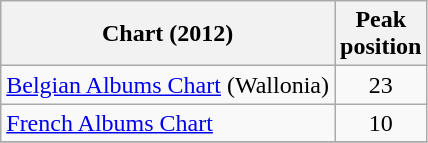<table class="wikitable sortable">
<tr>
<th>Chart (2012)</th>
<th>Peak<br>position</th>
</tr>
<tr>
<td scope="row"><a href='#'>Belgian Albums Chart</a> (Wallonia)</td>
<td align="center">23</td>
</tr>
<tr>
<td align="left"><a href='#'>French Albums Chart</a></td>
<td style="text-align:center;">10</td>
</tr>
<tr>
</tr>
</table>
